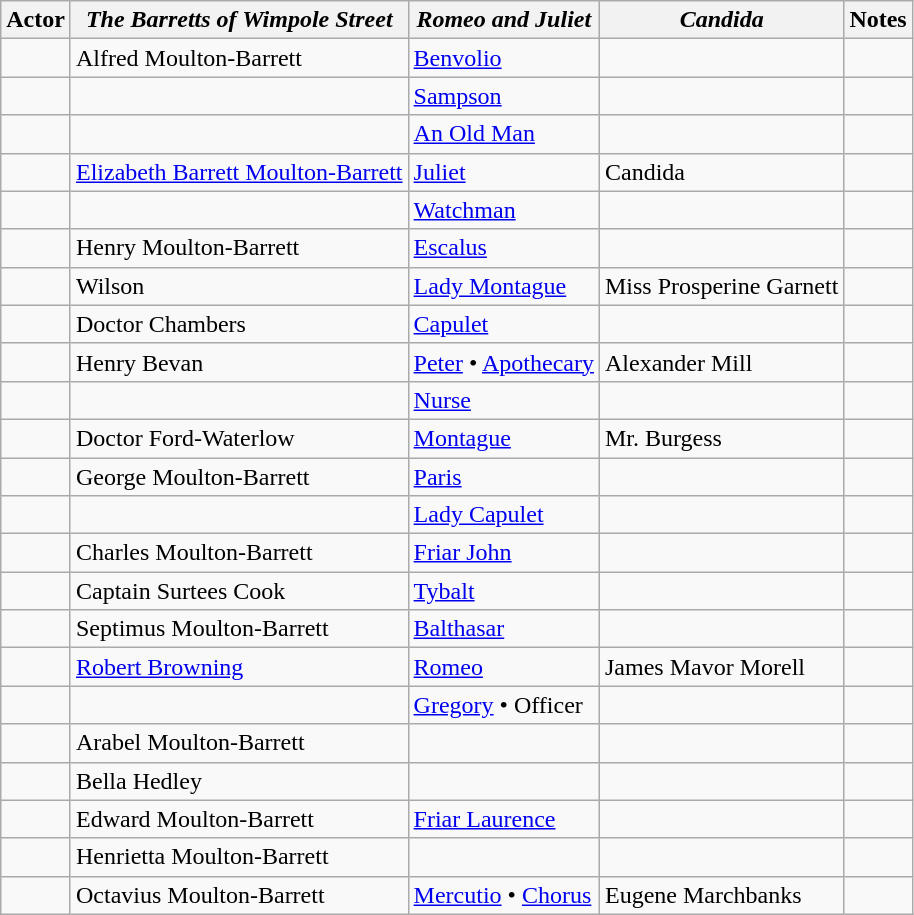<table class="wikitable sortable">
<tr>
<th>Actor</th>
<th class="unsortable"><em>The Barretts of Wimpole Street</em></th>
<th class="unsortable"><em>Romeo and Juliet</em></th>
<th class="unsortable"><em>Candida</em></th>
<th class="unsortable">Notes</th>
</tr>
<tr>
<td></td>
<td>Alfred Moulton-Barrett</td>
<td><a href='#'>Benvolio</a></td>
<td></td>
<td></td>
</tr>
<tr>
<td></td>
<td></td>
<td><a href='#'>Sampson</a></td>
<td></td>
<td></td>
</tr>
<tr>
<td></td>
<td></td>
<td><a href='#'>An Old Man</a></td>
<td></td>
<td></td>
</tr>
<tr>
<td></td>
<td><a href='#'>Elizabeth Barrett Moulton-Barrett</a></td>
<td><a href='#'>Juliet</a></td>
<td>Candida</td>
<td></td>
</tr>
<tr>
<td></td>
<td></td>
<td><a href='#'>Watchman</a></td>
<td></td>
<td></td>
</tr>
<tr>
<td></td>
<td>Henry Moulton-Barrett</td>
<td><a href='#'>Escalus</a></td>
<td></td>
<td></td>
</tr>
<tr>
<td></td>
<td>Wilson</td>
<td><a href='#'>Lady Montague</a></td>
<td>Miss Prosperine Garnett</td>
<td></td>
</tr>
<tr>
<td></td>
<td>Doctor Chambers</td>
<td><a href='#'>Capulet</a></td>
<td></td>
<td></td>
</tr>
<tr>
<td></td>
<td>Henry Bevan</td>
<td><a href='#'>Peter</a> • <a href='#'>Apothecary</a></td>
<td>Alexander Mill</td>
<td></td>
</tr>
<tr>
<td></td>
<td></td>
<td><a href='#'>Nurse</a></td>
<td></td>
<td></td>
</tr>
<tr>
<td></td>
<td>Doctor Ford-Waterlow</td>
<td><a href='#'>Montague</a></td>
<td>Mr. Burgess</td>
<td></td>
</tr>
<tr>
<td></td>
<td>George Moulton-Barrett</td>
<td><a href='#'>Paris</a></td>
<td></td>
<td></td>
</tr>
<tr>
<td></td>
<td></td>
<td><a href='#'>Lady Capulet</a></td>
<td></td>
<td></td>
</tr>
<tr>
<td></td>
<td>Charles Moulton-Barrett</td>
<td><a href='#'>Friar John</a></td>
<td></td>
<td></td>
</tr>
<tr>
<td></td>
<td>Captain Surtees Cook</td>
<td><a href='#'>Tybalt</a></td>
<td></td>
<td></td>
</tr>
<tr>
<td></td>
<td>Septimus Moulton-Barrett</td>
<td><a href='#'>Balthasar</a></td>
<td></td>
<td></td>
</tr>
<tr>
<td></td>
<td><a href='#'>Robert Browning</a></td>
<td><a href='#'>Romeo</a></td>
<td>James Mavor Morell</td>
<td></td>
</tr>
<tr>
<td></td>
<td></td>
<td><a href='#'>Gregory</a> • Officer</td>
<td></td>
<td></td>
</tr>
<tr>
<td></td>
<td>Arabel Moulton-Barrett</td>
<td></td>
<td></td>
<td></td>
</tr>
<tr>
<td></td>
<td>Bella Hedley</td>
<td></td>
<td></td>
<td></td>
</tr>
<tr>
<td></td>
<td>Edward Moulton-Barrett</td>
<td><a href='#'>Friar Laurence</a></td>
<td></td>
<td></td>
</tr>
<tr>
<td></td>
<td>Henrietta Moulton-Barrett</td>
<td></td>
<td></td>
<td></td>
</tr>
<tr>
<td></td>
<td>Octavius Moulton-Barrett</td>
<td><a href='#'>Mercutio</a> • <a href='#'>Chorus</a></td>
<td>Eugene Marchbanks</td>
<td></td>
</tr>
</table>
